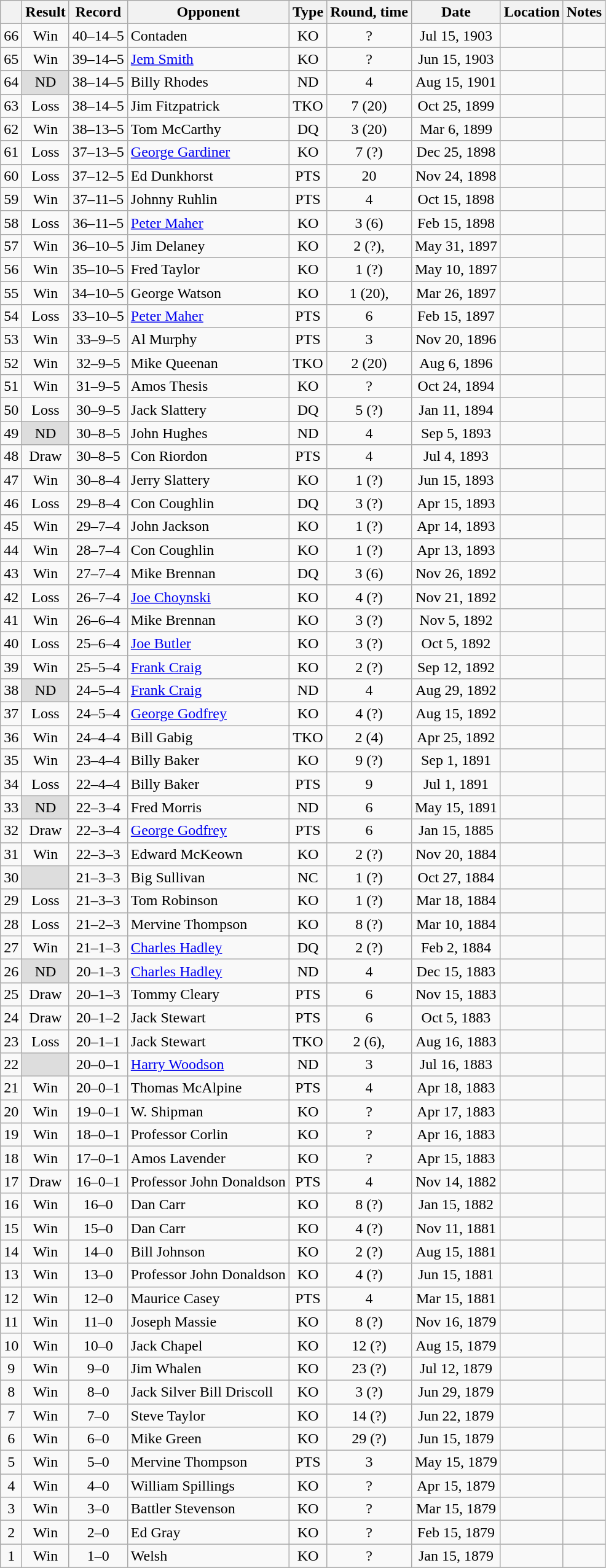<table class="wikitable" style="text-align:center">
<tr>
<th></th>
<th>Result</th>
<th>Record</th>
<th>Opponent</th>
<th>Type</th>
<th>Round, time</th>
<th>Date</th>
<th>Location</th>
<th>Notes</th>
</tr>
<tr>
<td>66</td>
<td>Win</td>
<td>40–14–5 </td>
<td align=left>Contaden</td>
<td>KO</td>
<td>?</td>
<td>Jul 15, 1903</td>
<td style="text-align:left;"></td>
<td style="text-align:left;"></td>
</tr>
<tr>
<td>65</td>
<td>Win</td>
<td>39–14–5 </td>
<td align=left><a href='#'>Jem Smith</a></td>
<td>KO</td>
<td>?</td>
<td>Jun 15, 1903</td>
<td style="text-align:left;"></td>
<td style="text-align:left;"></td>
</tr>
<tr>
<td>64</td>
<td style="background:#DDD">ND</td>
<td>38–14–5 </td>
<td align=left>Billy Rhodes</td>
<td>ND</td>
<td>4</td>
<td>Aug 15, 1901</td>
<td style="text-align:left;"></td>
<td style="text-align:left;"></td>
</tr>
<tr>
<td>63</td>
<td>Loss</td>
<td>38–14–5 </td>
<td align=left>Jim Fitzpatrick</td>
<td>TKO</td>
<td>7 (20)</td>
<td>Oct 25, 1899</td>
<td style="text-align:left;"></td>
<td></td>
</tr>
<tr>
<td>62</td>
<td>Win</td>
<td>38–13–5 </td>
<td align=left>Tom McCarthy</td>
<td>DQ</td>
<td>3 (20)</td>
<td>Mar 6, 1899</td>
<td style="text-align:left;"></td>
<td></td>
</tr>
<tr>
<td>61</td>
<td>Loss</td>
<td>37–13–5 </td>
<td align=left><a href='#'>George Gardiner</a></td>
<td>KO</td>
<td>7 (?)</td>
<td>Dec 25, 1898</td>
<td style="text-align:left;"></td>
<td></td>
</tr>
<tr>
<td>60</td>
<td>Loss</td>
<td>37–12–5 </td>
<td align=left>Ed Dunkhorst</td>
<td>PTS</td>
<td>20</td>
<td>Nov 24, 1898</td>
<td style="text-align:left;"></td>
<td></td>
</tr>
<tr>
<td>59</td>
<td>Win</td>
<td>37–11–5 </td>
<td align=left>Johnny Ruhlin</td>
<td>PTS</td>
<td>4</td>
<td>Oct 15, 1898</td>
<td style="text-align:left;"></td>
<td style="text-align:left;"></td>
</tr>
<tr>
<td>58</td>
<td>Loss</td>
<td>36–11–5 </td>
<td align=left><a href='#'>Peter Maher</a></td>
<td>KO</td>
<td>3 (6)</td>
<td>Feb 15, 1898</td>
<td style="text-align:left;"></td>
<td></td>
</tr>
<tr>
<td>57</td>
<td>Win</td>
<td>36–10–5 </td>
<td align=left>Jim Delaney</td>
<td>KO</td>
<td>2 (?), </td>
<td>May 31, 1897</td>
<td style="text-align:left;"></td>
<td></td>
</tr>
<tr>
<td>56</td>
<td>Win</td>
<td>35–10–5 </td>
<td align=left>Fred Taylor</td>
<td>KO</td>
<td>1 (?)</td>
<td>May 10, 1897</td>
<td style="text-align:left;"></td>
<td></td>
</tr>
<tr>
<td>55</td>
<td>Win</td>
<td>34–10–5 </td>
<td align=left>George Watson</td>
<td>KO</td>
<td>1 (20), </td>
<td>Mar 26, 1897</td>
<td style="text-align:left;"></td>
<td></td>
</tr>
<tr>
<td>54</td>
<td>Loss</td>
<td>33–10–5 </td>
<td align=left><a href='#'>Peter Maher</a></td>
<td>PTS</td>
<td>6</td>
<td>Feb 15, 1897</td>
<td style="text-align:left;"></td>
<td></td>
</tr>
<tr>
<td>53</td>
<td>Win</td>
<td>33–9–5 </td>
<td align=left>Al Murphy</td>
<td>PTS</td>
<td>3</td>
<td>Nov 20, 1896</td>
<td style="text-align:left;"></td>
<td></td>
</tr>
<tr>
<td>52</td>
<td>Win</td>
<td>32–9–5 </td>
<td align=left>Mike Queenan</td>
<td>TKO</td>
<td>2 (20)</td>
<td>Aug 6, 1896</td>
<td style="text-align:left;"></td>
<td></td>
</tr>
<tr>
<td>51</td>
<td>Win</td>
<td>31–9–5 </td>
<td align=left>Amos Thesis</td>
<td>KO</td>
<td>?</td>
<td>Oct 24, 1894</td>
<td style="text-align:left;"></td>
<td style="text-align:left;"></td>
</tr>
<tr>
<td>50</td>
<td>Loss</td>
<td>30–9–5 </td>
<td align=left>Jack Slattery</td>
<td>DQ</td>
<td>5 (?)</td>
<td>Jan 11, 1894</td>
<td style="text-align:left;"></td>
<td></td>
</tr>
<tr>
<td>49</td>
<td style="background:#DDD">ND</td>
<td>30–8–5 </td>
<td align=left>John Hughes</td>
<td>ND</td>
<td>4</td>
<td>Sep 5, 1893</td>
<td style="text-align:left;"></td>
<td></td>
</tr>
<tr>
<td>48</td>
<td>Draw</td>
<td>30–8–5 </td>
<td align=left>Con Riordon</td>
<td>PTS</td>
<td>4</td>
<td>Jul 4, 1893</td>
<td style="text-align:left;"></td>
<td></td>
</tr>
<tr>
<td>47</td>
<td>Win</td>
<td>30–8–4 </td>
<td align=left>Jerry Slattery</td>
<td>KO</td>
<td>1 (?)</td>
<td>Jun 15, 1893</td>
<td style="text-align:left;"></td>
<td style="text-align:left;"></td>
</tr>
<tr>
<td>46</td>
<td>Loss</td>
<td>29–8–4 </td>
<td align=left>Con Coughlin</td>
<td>DQ</td>
<td>3 (?)</td>
<td>Apr 15, 1893</td>
<td style="text-align:left;"></td>
<td></td>
</tr>
<tr>
<td>45</td>
<td>Win</td>
<td>29–7–4 </td>
<td align=left>John Jackson</td>
<td>KO</td>
<td>1 (?)</td>
<td>Apr 14, 1893</td>
<td style="text-align:left;"></td>
<td></td>
</tr>
<tr>
<td>44</td>
<td>Win</td>
<td>28–7–4 </td>
<td align=left>Con Coughlin</td>
<td>KO</td>
<td>1 (?)</td>
<td>Apr 13, 1893</td>
<td style="text-align:left;"></td>
<td style="text-align:left;"></td>
</tr>
<tr>
<td>43</td>
<td>Win</td>
<td>27–7–4 </td>
<td align=left>Mike Brennan</td>
<td>DQ</td>
<td>3 (6)</td>
<td>Nov 26, 1892</td>
<td style="text-align:left;"></td>
<td></td>
</tr>
<tr>
<td>42</td>
<td>Loss</td>
<td>26–7–4 </td>
<td align=left><a href='#'>Joe Choynski</a></td>
<td>KO</td>
<td>4 (?)</td>
<td>Nov 21, 1892</td>
<td style="text-align:left;"></td>
<td></td>
</tr>
<tr>
<td>41</td>
<td>Win</td>
<td>26–6–4 </td>
<td align=left>Mike Brennan</td>
<td>KO</td>
<td>3 (?)</td>
<td>Nov 5, 1892</td>
<td style="text-align:left;"></td>
<td></td>
</tr>
<tr>
<td>40</td>
<td>Loss</td>
<td>25–6–4 </td>
<td align=left><a href='#'>Joe Butler</a></td>
<td>KO</td>
<td>3 (?)</td>
<td>Oct 5, 1892</td>
<td style="text-align:left;"></td>
<td style="text-align:left;"></td>
</tr>
<tr>
<td>39</td>
<td>Win</td>
<td>25–5–4 </td>
<td align=left><a href='#'>Frank Craig</a></td>
<td>KO</td>
<td>2 (?)</td>
<td>Sep 12, 1892</td>
<td style="text-align:left;"></td>
<td></td>
</tr>
<tr>
<td>38</td>
<td style="background:#DDD">ND</td>
<td>24–5–4 </td>
<td align=left><a href='#'>Frank Craig</a></td>
<td>ND</td>
<td>4</td>
<td>Aug 29, 1892</td>
<td style="text-align:left;"></td>
<td></td>
</tr>
<tr>
<td>37</td>
<td>Loss</td>
<td>24–5–4 </td>
<td align=left><a href='#'>George Godfrey</a></td>
<td>KO</td>
<td>4 (?)</td>
<td>Aug 15, 1892</td>
<td style="text-align:left;"></td>
<td></td>
</tr>
<tr>
<td>36</td>
<td>Win</td>
<td>24–4–4 </td>
<td align=left>Bill Gabig</td>
<td>TKO</td>
<td>2 (4)</td>
<td>Apr 25, 1892</td>
<td style="text-align:left;"></td>
<td></td>
</tr>
<tr>
<td>35</td>
<td>Win</td>
<td>23–4–4 </td>
<td align=left>Billy Baker</td>
<td>KO</td>
<td>9 (?)</td>
<td>Sep 1, 1891</td>
<td style="text-align:left;"></td>
<td style="text-align:left;"></td>
</tr>
<tr>
<td>34</td>
<td>Loss</td>
<td>22–4–4 </td>
<td align=left>Billy Baker</td>
<td>PTS</td>
<td>9</td>
<td>Jul 1, 1891</td>
<td style="text-align:left;"></td>
<td style="text-align:left;"></td>
</tr>
<tr>
<td>33</td>
<td style="background:#DDD">ND</td>
<td>22–3–4 </td>
<td align=left>Fred Morris</td>
<td>ND</td>
<td>6</td>
<td>May 15, 1891</td>
<td style="text-align:left;"></td>
<td style="text-align:left;"></td>
</tr>
<tr>
<td>32</td>
<td>Draw</td>
<td>22–3–4 </td>
<td align=left><a href='#'>George Godfrey</a></td>
<td>PTS</td>
<td>6</td>
<td>Jan 15, 1885</td>
<td style="text-align:left;"></td>
<td style="text-align:left;"></td>
</tr>
<tr>
<td>31</td>
<td>Win</td>
<td>22–3–3 </td>
<td align=left>Edward McKeown</td>
<td>KO</td>
<td>2 (?)</td>
<td>Nov 20, 1884</td>
<td style="text-align:left;"></td>
<td></td>
</tr>
<tr>
<td>30</td>
<td style="background:#DDD"></td>
<td>21–3–3 </td>
<td align=left>Big Sullivan</td>
<td>NC</td>
<td>1 (?)</td>
<td>Oct 27, 1884</td>
<td style="text-align:left;"></td>
<td></td>
</tr>
<tr>
<td>29</td>
<td>Loss</td>
<td>21–3–3 </td>
<td align=left>Tom Robinson</td>
<td>KO</td>
<td>1 (?)</td>
<td>Mar 18, 1884</td>
<td style="text-align:left;"></td>
<td></td>
</tr>
<tr>
<td>28</td>
<td>Loss</td>
<td>21–2–3 </td>
<td align=left>Mervine Thompson</td>
<td>KO</td>
<td>8 (?)</td>
<td>Mar 10, 1884</td>
<td style="text-align:left;"></td>
<td></td>
</tr>
<tr>
<td>27</td>
<td>Win</td>
<td>21–1–3 </td>
<td align=left><a href='#'>Charles Hadley</a></td>
<td>DQ</td>
<td>2 (?)</td>
<td>Feb 2, 1884</td>
<td style="text-align:left;"></td>
<td></td>
</tr>
<tr>
<td>26</td>
<td style="background:#DDD">ND</td>
<td>20–1–3 </td>
<td align=left><a href='#'>Charles Hadley</a></td>
<td>ND</td>
<td>4</td>
<td>Dec 15, 1883</td>
<td style="text-align:left;"></td>
<td style="text-align:left;"></td>
</tr>
<tr>
<td>25</td>
<td>Draw</td>
<td>20–1–3 </td>
<td align=left>Tommy Cleary</td>
<td>PTS</td>
<td>6</td>
<td>Nov 15, 1883</td>
<td style="text-align:left;"></td>
<td style="text-align:left;"></td>
</tr>
<tr>
<td>24</td>
<td>Draw</td>
<td>20–1–2 </td>
<td align=left>Jack Stewart</td>
<td>PTS</td>
<td>6</td>
<td>Oct 5, 1883</td>
<td style="text-align:left;"></td>
<td></td>
</tr>
<tr>
<td>23</td>
<td>Loss</td>
<td>20–1–1 </td>
<td align=left>Jack Stewart</td>
<td>TKO</td>
<td>2 (6), </td>
<td>Aug 16, 1883</td>
<td style="text-align:left;"></td>
<td></td>
</tr>
<tr>
<td>22</td>
<td style="background:#DDD"></td>
<td>20–0–1 </td>
<td align=left><a href='#'>Harry Woodson</a></td>
<td>ND</td>
<td>3</td>
<td>Jul 16, 1883</td>
<td style="text-align:left;"></td>
<td></td>
</tr>
<tr>
<td>21</td>
<td>Win</td>
<td>20–0–1</td>
<td align=left>Thomas McAlpine</td>
<td>PTS</td>
<td>4</td>
<td>Apr 18, 1883</td>
<td style="text-align:left;"></td>
<td></td>
</tr>
<tr>
<td>20</td>
<td>Win</td>
<td>19–0–1</td>
<td align=left>W. Shipman</td>
<td>KO</td>
<td>?</td>
<td>Apr 17, 1883</td>
<td style="text-align:left;"></td>
<td style="text-align:left;"></td>
</tr>
<tr>
<td>19</td>
<td>Win</td>
<td>18–0–1</td>
<td align=left>Professor Corlin</td>
<td>KO</td>
<td>?</td>
<td>Apr 16, 1883</td>
<td style="text-align:left;"></td>
<td style="text-align:left;"></td>
</tr>
<tr>
<td>18</td>
<td>Win</td>
<td>17–0–1</td>
<td align=left>Amos Lavender</td>
<td>KO</td>
<td>?</td>
<td>Apr 15, 1883</td>
<td style="text-align:left;"></td>
<td style="text-align:left;"></td>
</tr>
<tr>
<td>17</td>
<td>Draw</td>
<td>16–0–1</td>
<td align=left>Professor John Donaldson</td>
<td>PTS</td>
<td>4</td>
<td>Nov 14, 1882</td>
<td style="text-align:left;"></td>
<td></td>
</tr>
<tr>
<td>16</td>
<td>Win</td>
<td>16–0</td>
<td align=left>Dan Carr</td>
<td>KO</td>
<td>8 (?)</td>
<td>Jan 15, 1882</td>
<td style="text-align:left;"></td>
<td style="text-align:left;"></td>
</tr>
<tr>
<td>15</td>
<td>Win</td>
<td>15–0</td>
<td align=left>Dan Carr</td>
<td>KO</td>
<td>4 (?)</td>
<td>Nov 11, 1881</td>
<td style="text-align:left;"></td>
<td></td>
</tr>
<tr>
<td>14</td>
<td>Win</td>
<td>14–0</td>
<td align=left>Bill Johnson</td>
<td>KO</td>
<td>2 (?)</td>
<td>Aug 15, 1881</td>
<td style="text-align:left;"></td>
<td style="text-align:left;"></td>
</tr>
<tr>
<td>13</td>
<td>Win</td>
<td>13–0</td>
<td align=left>Professor John Donaldson</td>
<td>KO</td>
<td>4 (?)</td>
<td>Jun 15, 1881</td>
<td style="text-align:left;"></td>
<td style="text-align:left;"></td>
</tr>
<tr>
<td>12</td>
<td>Win</td>
<td>12–0</td>
<td align=left>Maurice Casey</td>
<td>PTS</td>
<td>4</td>
<td>Mar 15, 1881</td>
<td style="text-align:left;"></td>
<td style="text-align:left;"></td>
</tr>
<tr>
<td>11</td>
<td>Win</td>
<td>11–0</td>
<td align=left>Joseph Massie</td>
<td>KO</td>
<td>8 (?)</td>
<td>Nov 16, 1879</td>
<td style="text-align:left;"></td>
<td></td>
</tr>
<tr>
<td>10</td>
<td>Win</td>
<td>10–0</td>
<td align=left>Jack Chapel</td>
<td>KO</td>
<td>12 (?)</td>
<td>Aug 15, 1879</td>
<td style="text-align:left;"></td>
<td style="text-align:left;"></td>
</tr>
<tr>
<td>9</td>
<td>Win</td>
<td>9–0</td>
<td align=left>Jim Whalen</td>
<td>KO</td>
<td>23 (?)</td>
<td>Jul 12, 1879</td>
<td style="text-align:left;"></td>
<td></td>
</tr>
<tr>
<td>8</td>
<td>Win</td>
<td>8–0</td>
<td align=left>Jack Silver Bill Driscoll</td>
<td>KO</td>
<td>3 (?)</td>
<td>Jun 29, 1879</td>
<td style="text-align:left;"></td>
<td style="text-align:left;"></td>
</tr>
<tr>
<td>7</td>
<td>Win</td>
<td>7–0</td>
<td align=left>Steve Taylor</td>
<td>KO</td>
<td>14 (?)</td>
<td>Jun 22, 1879</td>
<td style="text-align:left;"></td>
<td style="text-align:left;"></td>
</tr>
<tr>
<td>6</td>
<td>Win</td>
<td>6–0</td>
<td align=left>Mike Green</td>
<td>KO</td>
<td>29 (?)</td>
<td>Jun 15, 1879</td>
<td style="text-align:left;"></td>
<td style="text-align:left;"></td>
</tr>
<tr>
<td>5</td>
<td>Win</td>
<td>5–0</td>
<td align=left>Mervine Thompson</td>
<td>PTS</td>
<td>3</td>
<td>May 15, 1879</td>
<td style="text-align:left;"></td>
<td style="text-align:left;"></td>
</tr>
<tr>
<td>4</td>
<td>Win</td>
<td>4–0</td>
<td align=left>William Spillings</td>
<td>KO</td>
<td>?</td>
<td>Apr 15, 1879</td>
<td style="text-align:left;"></td>
<td style="text-align:left;"></td>
</tr>
<tr>
<td>3</td>
<td>Win</td>
<td>3–0</td>
<td align=left>Battler Stevenson</td>
<td>KO</td>
<td>?</td>
<td>Mar 15, 1879</td>
<td style="text-align:left;"></td>
<td style="text-align:left;"></td>
</tr>
<tr>
<td>2</td>
<td>Win</td>
<td>2–0</td>
<td align=left>Ed Gray</td>
<td>KO</td>
<td>?</td>
<td>Feb 15, 1879</td>
<td style="text-align:left;"></td>
<td style="text-align:left;"></td>
</tr>
<tr>
<td>1</td>
<td>Win</td>
<td>1–0</td>
<td align=left>Welsh</td>
<td>KO</td>
<td>?</td>
<td>Jan 15, 1879</td>
<td style="text-align:left;"></td>
<td style="text-align:left;"></td>
</tr>
<tr>
</tr>
</table>
